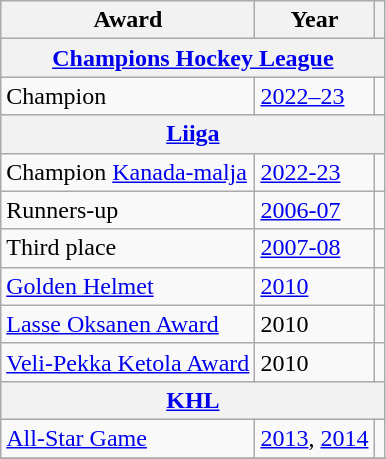<table class="wikitable">
<tr>
<th>Award</th>
<th>Year</th>
<th></th>
</tr>
<tr ALIGN="center" bgcolor="#e0e0e0">
<th colspan="3"><a href='#'>Champions Hockey League</a></th>
</tr>
<tr>
<td>Champion</td>
<td><a href='#'>2022–23</a></td>
</tr>
<tr ALIGN="center" bgcolor="#e0e0e0">
<th colspan="3"><a href='#'>Liiga</a></th>
</tr>
<tr>
<td>Champion <a href='#'>Kanada-malja</a></td>
<td><a href='#'>2022-23</a></td>
<td></td>
</tr>
<tr>
<td>Runners-up</td>
<td><a href='#'>2006-07</a></td>
<td></td>
</tr>
<tr>
<td>Third place</td>
<td><a href='#'>2007-08</a></td>
<td></td>
</tr>
<tr>
<td><a href='#'>Golden Helmet</a></td>
<td><a href='#'>2010</a></td>
<td></td>
</tr>
<tr>
<td><a href='#'>Lasse Oksanen Award</a></td>
<td>2010</td>
<td></td>
</tr>
<tr>
<td><a href='#'>Veli-Pekka Ketola Award</a></td>
<td>2010</td>
<td></td>
</tr>
<tr ALIGN="center" bgcolor="#e0e0e0">
<th colspan="3"><a href='#'>KHL</a></th>
</tr>
<tr>
<td><a href='#'>All-Star Game</a></td>
<td><a href='#'>2013</a>, <a href='#'>2014</a></td>
<td></td>
</tr>
<tr>
</tr>
</table>
